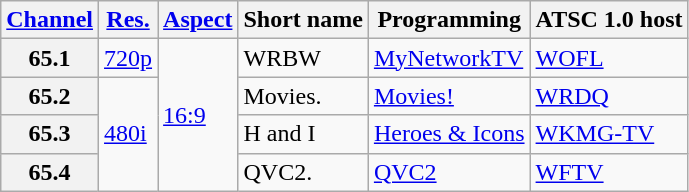<table class="wikitable">
<tr>
<th scope = "col"><a href='#'>Channel</a></th>
<th scope = "col"><a href='#'>Res.</a></th>
<th scope = "col"><a href='#'>Aspect</a></th>
<th scope = "col">Short name</th>
<th scope = "col">Programming</th>
<th scope = "col">ATSC 1.0 host</th>
</tr>
<tr>
<th scope = "row">65.1</th>
<td><a href='#'>720p</a></td>
<td rowspan="4"><a href='#'>16:9</a></td>
<td>WRBW</td>
<td><a href='#'>MyNetworkTV</a></td>
<td><a href='#'>WOFL</a></td>
</tr>
<tr>
<th scope = "row">65.2</th>
<td rowspan=3><a href='#'>480i</a></td>
<td>Movies.</td>
<td><a href='#'>Movies!</a></td>
<td><a href='#'>WRDQ</a></td>
</tr>
<tr>
<th scope = "row">65.3</th>
<td>H and I</td>
<td><a href='#'>Heroes & Icons</a></td>
<td><a href='#'>WKMG-TV</a></td>
</tr>
<tr>
<th scope = "row">65.4</th>
<td>QVC2.</td>
<td><a href='#'>QVC2</a></td>
<td><a href='#'>WFTV</a></td>
</tr>
</table>
